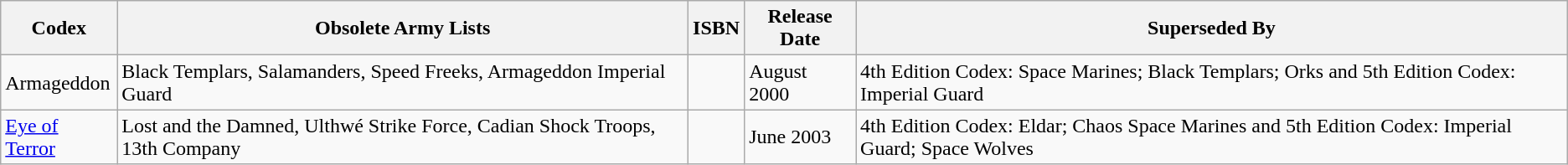<table class="wikitable sortable">
<tr>
<th>Codex</th>
<th>Obsolete Army Lists</th>
<th>ISBN</th>
<th>Release Date</th>
<th>Superseded By</th>
</tr>
<tr>
<td>Armageddon</td>
<td>Black Templars, Salamanders, Speed Freeks, Armageddon Imperial Guard</td>
<td></td>
<td>August 2000</td>
<td>4th Edition Codex: Space Marines; Black Templars; Orks and 5th Edition Codex: Imperial Guard</td>
</tr>
<tr>
<td><a href='#'>Eye of Terror</a></td>
<td>Lost and the Damned, Ulthwé Strike Force, Cadian Shock Troops, 13th Company</td>
<td></td>
<td>June 2003</td>
<td>4th Edition Codex: Eldar; Chaos Space Marines and 5th Edition Codex: Imperial Guard; Space Wolves</td>
</tr>
</table>
